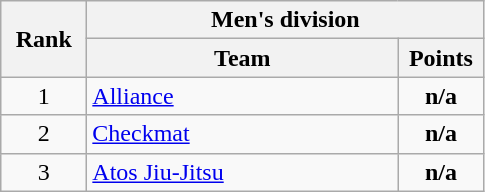<table class="wikitable" style="text-align:center;">
<tr>
<th rowspan="2" width="50">Rank</th>
<th colspan="2">Men's division</th>
</tr>
<tr>
<th width="200">Team</th>
<th width="50">Points</th>
</tr>
<tr>
<td>1</td>
<td style=text-align:left><a href='#'>Alliance</a></td>
<td><strong>n/a</strong></td>
</tr>
<tr>
<td>2</td>
<td style=text-align:left><a href='#'>Checkmat</a></td>
<td><strong>n/a</strong></td>
</tr>
<tr>
<td>3</td>
<td style=text-align:left><a href='#'>Atos Jiu-Jitsu</a></td>
<td><strong>n/a</strong></td>
</tr>
</table>
